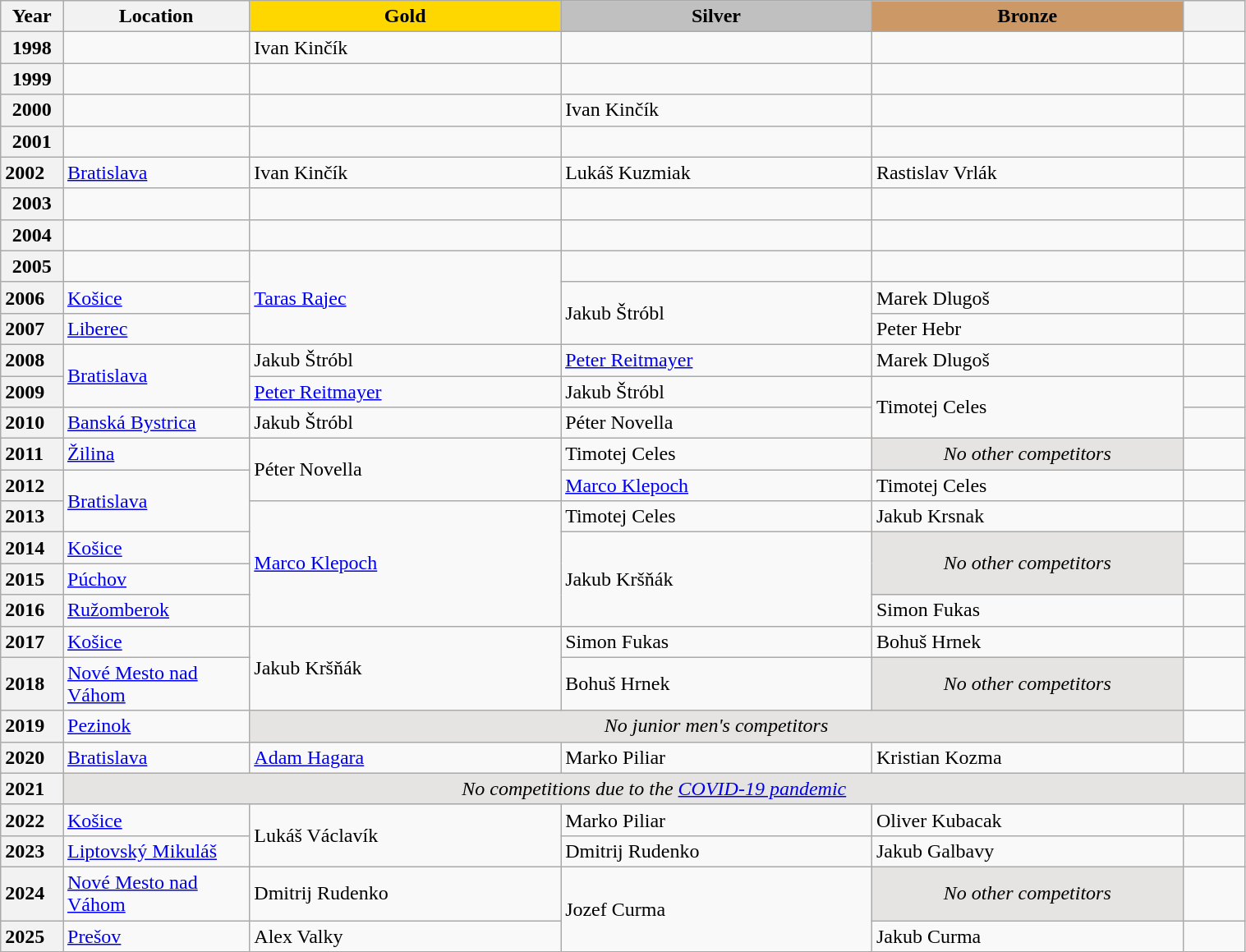<table class="wikitable unsortable" style="text-align:left; width:80%">
<tr>
<th scope="col" style="text-align:center; width:5%">Year</th>
<th scope="col" style="text-align:center; width:15%">Location</th>
<th scope="col" style="text-align:center; width:25%; background:gold">Gold</th>
<th scope="col" style="text-align:center; width:25%; background:silver">Silver</th>
<th scope="col" style="text-align:center; width:25%; background:#c96">Bronze</th>
<th scope="col" style="text-align:center; width:5%"></th>
</tr>
<tr>
<th>1998</th>
<td></td>
<td>Ivan Kinčík</td>
<td></td>
<td></td>
<td></td>
</tr>
<tr>
<th>1999</th>
<td></td>
<td></td>
<td></td>
<td></td>
<td></td>
</tr>
<tr>
<th>2000</th>
<td></td>
<td></td>
<td>Ivan Kinčík</td>
<td></td>
<td></td>
</tr>
<tr>
<th>2001</th>
<td></td>
<td></td>
<td></td>
<td></td>
<td></td>
</tr>
<tr>
<th scope="row" style="text-align:left">2002</th>
<td><a href='#'>Bratislava</a></td>
<td>Ivan Kinčík</td>
<td>Lukáš Kuzmiak</td>
<td>Rastislav Vrlák</td>
<td></td>
</tr>
<tr>
<th>2003</th>
<td></td>
<td></td>
<td></td>
<td></td>
<td></td>
</tr>
<tr>
<th>2004</th>
<td></td>
<td></td>
<td></td>
<td></td>
<td></td>
</tr>
<tr>
<th>2005</th>
<td></td>
<td rowspan="3"><a href='#'>Taras Rajec</a></td>
<td></td>
<td></td>
<td></td>
</tr>
<tr>
<th scope="row" style="text-align:left">2006</th>
<td><a href='#'>Košice</a></td>
<td rowspan="2">Jakub Štróbl</td>
<td>Marek Dlugoš</td>
<td></td>
</tr>
<tr>
<th scope="row" style="text-align:left">2007</th>
<td> <a href='#'>Liberec</a></td>
<td>Peter Hebr</td>
<td></td>
</tr>
<tr>
<th scope="row" style="text-align:left">2008</th>
<td rowspan="2"><a href='#'>Bratislava</a></td>
<td>Jakub Štróbl</td>
<td><a href='#'>Peter Reitmayer</a></td>
<td>Marek Dlugoš</td>
<td></td>
</tr>
<tr>
<th scope="row" style="text-align:left">2009</th>
<td><a href='#'>Peter Reitmayer</a></td>
<td>Jakub Štróbl</td>
<td rowspan="2">Timotej Celes</td>
<td></td>
</tr>
<tr>
<th scope="row" style="text-align:left">2010</th>
<td><a href='#'>Banská Bystrica</a></td>
<td>Jakub Štróbl</td>
<td>Péter Novella</td>
<td></td>
</tr>
<tr>
<th scope="row" style="text-align:left">2011</th>
<td><a href='#'>Žilina</a></td>
<td rowspan="2">Péter Novella</td>
<td>Timotej Celes</td>
<td align="center" bgcolor="e5e4e2"><em>No other competitors</em></td>
<td></td>
</tr>
<tr>
<th scope="row" style="text-align:left">2012</th>
<td rowspan="2"><a href='#'>Bratislava</a></td>
<td><a href='#'>Marco Klepoch</a></td>
<td>Timotej Celes</td>
<td></td>
</tr>
<tr>
<th scope="row" style="text-align:left">2013</th>
<td rowspan="4"><a href='#'>Marco Klepoch</a></td>
<td>Timotej Celes</td>
<td>Jakub Krsnak</td>
<td></td>
</tr>
<tr>
<th scope="row" style="text-align:left">2014</th>
<td><a href='#'>Košice</a></td>
<td rowspan="3">Jakub Kršňák</td>
<td rowspan="2" align="center" bgcolor="e5e4e2"><em>No other competitors</em></td>
<td></td>
</tr>
<tr>
<th scope="row" style="text-align:left">2015</th>
<td><a href='#'>Púchov</a></td>
<td></td>
</tr>
<tr>
<th scope="row" style="text-align:left">2016</th>
<td><a href='#'>Ružomberok</a></td>
<td>Simon Fukas</td>
<td></td>
</tr>
<tr>
<th scope="row" style="text-align:left">2017</th>
<td><a href='#'>Košice</a></td>
<td rowspan="2">Jakub Kršňák</td>
<td>Simon Fukas</td>
<td>Bohuš Hrnek</td>
<td></td>
</tr>
<tr>
<th scope="row" style="text-align:left">2018</th>
<td><a href='#'>Nové Mesto nad Váhom</a></td>
<td>Bohuš Hrnek</td>
<td align="center" bgcolor="e5e4e2"><em>No other competitors</em></td>
<td></td>
</tr>
<tr>
<th scope="row" style="text-align:left">2019</th>
<td><a href='#'>Pezinok</a></td>
<td colspan="3" align="center" bgcolor="e5e4e2"><em>No junior men's competitors</em></td>
<td></td>
</tr>
<tr>
<th scope="row" style="text-align:left">2020</th>
<td><a href='#'>Bratislava</a></td>
<td><a href='#'>Adam Hagara</a></td>
<td>Marko Piliar</td>
<td>Kristian Kozma</td>
<td></td>
</tr>
<tr>
<th scope="row" style="text-align:left">2021</th>
<td colspan="5" align="center" bgcolor="e5e4e2"><em>No competitions due to the <a href='#'>COVID-19 pandemic</a></em></td>
</tr>
<tr>
<th scope="row" style="text-align:left">2022</th>
<td><a href='#'>Košice</a></td>
<td rowspan="2">Lukáš Václavík</td>
<td>Marko Piliar</td>
<td>Oliver Kubacak</td>
<td></td>
</tr>
<tr>
<th scope="row" style="text-align:left">2023</th>
<td><a href='#'>Liptovský Mikuláš</a></td>
<td>Dmitrij Rudenko</td>
<td>Jakub Galbavy</td>
<td></td>
</tr>
<tr>
<th scope="row" style="text-align:left">2024</th>
<td><a href='#'>Nové Mesto nad Váhom</a></td>
<td>Dmitrij Rudenko</td>
<td rowspan=2>Jozef Curma</td>
<td align="center" bgcolor="e5e4e2"><em>No other competitors</em></td>
<td></td>
</tr>
<tr>
<th scope="row" style="text-align:left">2025</th>
<td><a href='#'>Prešov</a></td>
<td>Alex Valky</td>
<td>Jakub Curma</td>
<td></td>
</tr>
</table>
